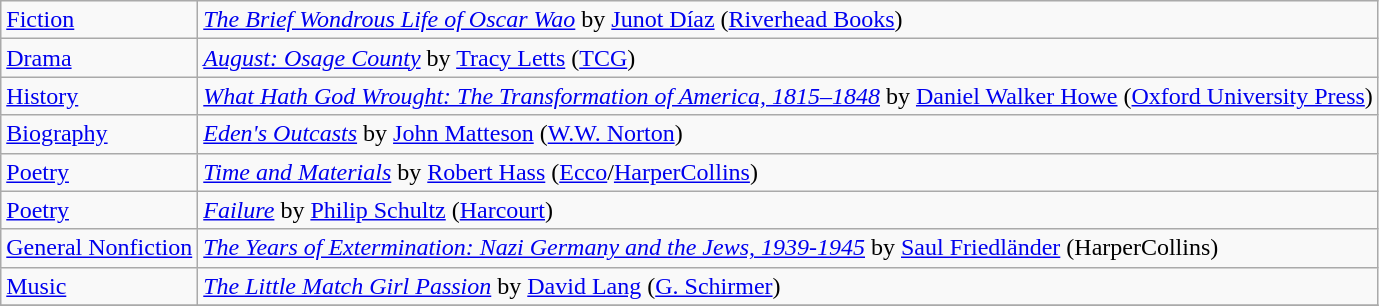<table class="wikitable">
<tr>
<td><a href='#'>Fiction</a></td>
<td><em><a href='#'>The Brief Wondrous Life of Oscar Wao</a></em> by <a href='#'>Junot Díaz</a> (<a href='#'>Riverhead Books</a>)</td>
</tr>
<tr>
<td><a href='#'>Drama</a></td>
<td><em><a href='#'>August: Osage County</a></em> by <a href='#'>Tracy Letts</a> (<a href='#'>TCG</a>)</td>
</tr>
<tr>
<td><a href='#'>History</a></td>
<td><em><a href='#'>What Hath God Wrought: The Transformation of America, 1815–1848</a></em> by <a href='#'>Daniel Walker Howe</a> (<a href='#'>Oxford University Press</a>)</td>
</tr>
<tr>
<td><a href='#'>Biography</a></td>
<td><em><a href='#'>Eden's Outcasts</a></em> by <a href='#'>John Matteson</a> (<a href='#'>W.W. Norton</a>)</td>
</tr>
<tr>
<td><a href='#'>Poetry</a></td>
<td><em><a href='#'>Time and Materials</a></em> by <a href='#'>Robert Hass</a> (<a href='#'>Ecco</a>/<a href='#'>HarperCollins</a>)</td>
</tr>
<tr>
<td><a href='#'>Poetry</a></td>
<td><em><a href='#'>Failure</a></em> by <a href='#'>Philip Schultz</a> (<a href='#'>Harcourt</a>)</td>
</tr>
<tr>
<td><a href='#'>General Nonfiction</a></td>
<td><em><a href='#'>The Years of Extermination: Nazi Germany and the Jews, 1939-1945</a></em> by <a href='#'>Saul Friedländer</a> (HarperCollins)</td>
</tr>
<tr>
<td><a href='#'>Music</a></td>
<td><em><a href='#'>The Little Match Girl Passion</a></em> by <a href='#'>David Lang</a> (<a href='#'>G. Schirmer</a>)</td>
</tr>
<tr>
</tr>
</table>
